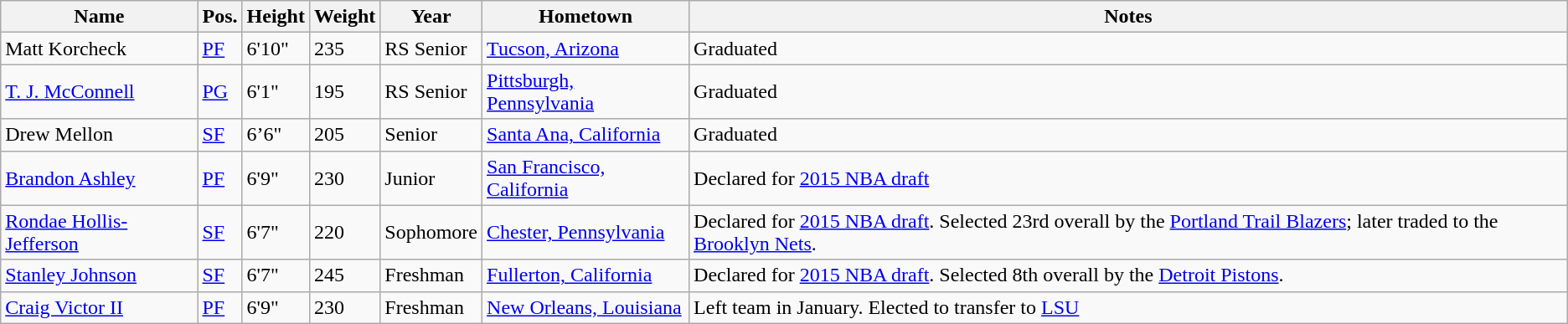<table class="wikitable sortable" border="1">
<tr>
<th>Name</th>
<th>Pos.</th>
<th>Height</th>
<th>Weight</th>
<th>Year</th>
<th>Hometown</th>
<th class="unsortable">Notes</th>
</tr>
<tr>
<td sortname>Matt Korcheck</td>
<td><a href='#'>PF</a></td>
<td>6'10"</td>
<td>235</td>
<td>RS Senior</td>
<td><a href='#'>Tucson, Arizona</a></td>
<td>Graduated</td>
</tr>
<tr>
<td sortname><a href='#'>T. J. McConnell</a></td>
<td><a href='#'>PG</a></td>
<td>6'1"</td>
<td>195</td>
<td>RS Senior</td>
<td><a href='#'>Pittsburgh, Pennsylvania</a></td>
<td>Graduated</td>
</tr>
<tr>
<td sortname>Drew Mellon</td>
<td><a href='#'>SF</a></td>
<td>6’6"</td>
<td>205</td>
<td>Senior</td>
<td><a href='#'>Santa Ana, California</a></td>
<td>Graduated</td>
</tr>
<tr>
<td><a href='#'>Brandon Ashley</a></td>
<td><a href='#'>PF</a></td>
<td>6'9"</td>
<td>230</td>
<td>Junior</td>
<td><a href='#'>San Francisco, California</a></td>
<td>Declared for <a href='#'>2015 NBA draft</a></td>
</tr>
<tr>
<td sortname><a href='#'>Rondae Hollis-Jefferson</a></td>
<td><a href='#'>SF</a></td>
<td>6'7"</td>
<td>220</td>
<td>Sophomore</td>
<td><a href='#'>Chester, Pennsylvania</a></td>
<td>Declared for <a href='#'>2015 NBA draft</a>. Selected 23rd overall by the <a href='#'>Portland Trail Blazers</a>; later traded to the <a href='#'>Brooklyn Nets</a>.</td>
</tr>
<tr>
<td sortname><a href='#'>Stanley Johnson</a></td>
<td><a href='#'>SF</a></td>
<td>6'7"</td>
<td>245</td>
<td>Freshman</td>
<td><a href='#'>Fullerton, California</a></td>
<td>Declared for <a href='#'>2015 NBA draft</a>. Selected 8th overall by the <a href='#'>Detroit Pistons</a>.</td>
</tr>
<tr>
<td sortname><a href='#'>Craig Victor II</a></td>
<td><a href='#'>PF</a></td>
<td>6'9"</td>
<td>230</td>
<td>Freshman</td>
<td><a href='#'>New Orleans, Louisiana</a></td>
<td>Left team in January. Elected to transfer to <a href='#'>LSU</a></td>
</tr>
</table>
